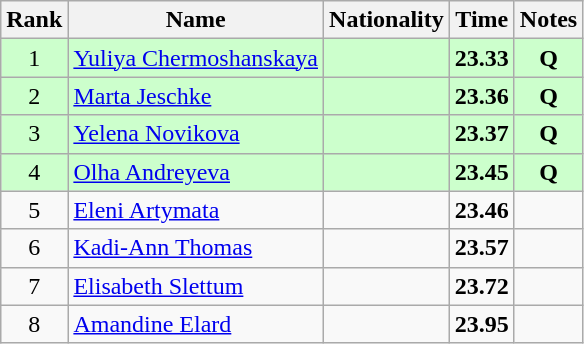<table class="wikitable sortable" style="text-align:center">
<tr>
<th>Rank</th>
<th>Name</th>
<th>Nationality</th>
<th>Time</th>
<th>Notes</th>
</tr>
<tr bgcolor=ccffcc>
<td>1</td>
<td align=left><a href='#'>Yuliya Chermoshanskaya</a></td>
<td align=left></td>
<td><strong>23.33</strong></td>
<td><strong>Q</strong></td>
</tr>
<tr bgcolor=ccffcc>
<td>2</td>
<td align=left><a href='#'>Marta Jeschke</a></td>
<td align=left></td>
<td><strong>23.36</strong></td>
<td><strong>Q</strong></td>
</tr>
<tr bgcolor=ccffcc>
<td>3</td>
<td align=left><a href='#'>Yelena Novikova</a></td>
<td align=left></td>
<td><strong>23.37</strong></td>
<td><strong>Q</strong></td>
</tr>
<tr bgcolor=ccffcc>
<td>4</td>
<td align=left><a href='#'>Olha Andreyeva</a></td>
<td align=left></td>
<td><strong>23.45</strong></td>
<td><strong>Q</strong></td>
</tr>
<tr>
<td>5</td>
<td align=left><a href='#'>Eleni Artymata</a></td>
<td align=left></td>
<td><strong>23.46</strong></td>
<td></td>
</tr>
<tr>
<td>6</td>
<td align=left><a href='#'>Kadi-Ann Thomas</a></td>
<td align=left></td>
<td><strong>23.57</strong></td>
<td></td>
</tr>
<tr>
<td>7</td>
<td align=left><a href='#'>Elisabeth Slettum</a></td>
<td align=left></td>
<td><strong>23.72</strong></td>
<td></td>
</tr>
<tr>
<td>8</td>
<td align=left><a href='#'>Amandine Elard</a></td>
<td align=left></td>
<td><strong>23.95</strong></td>
<td></td>
</tr>
</table>
